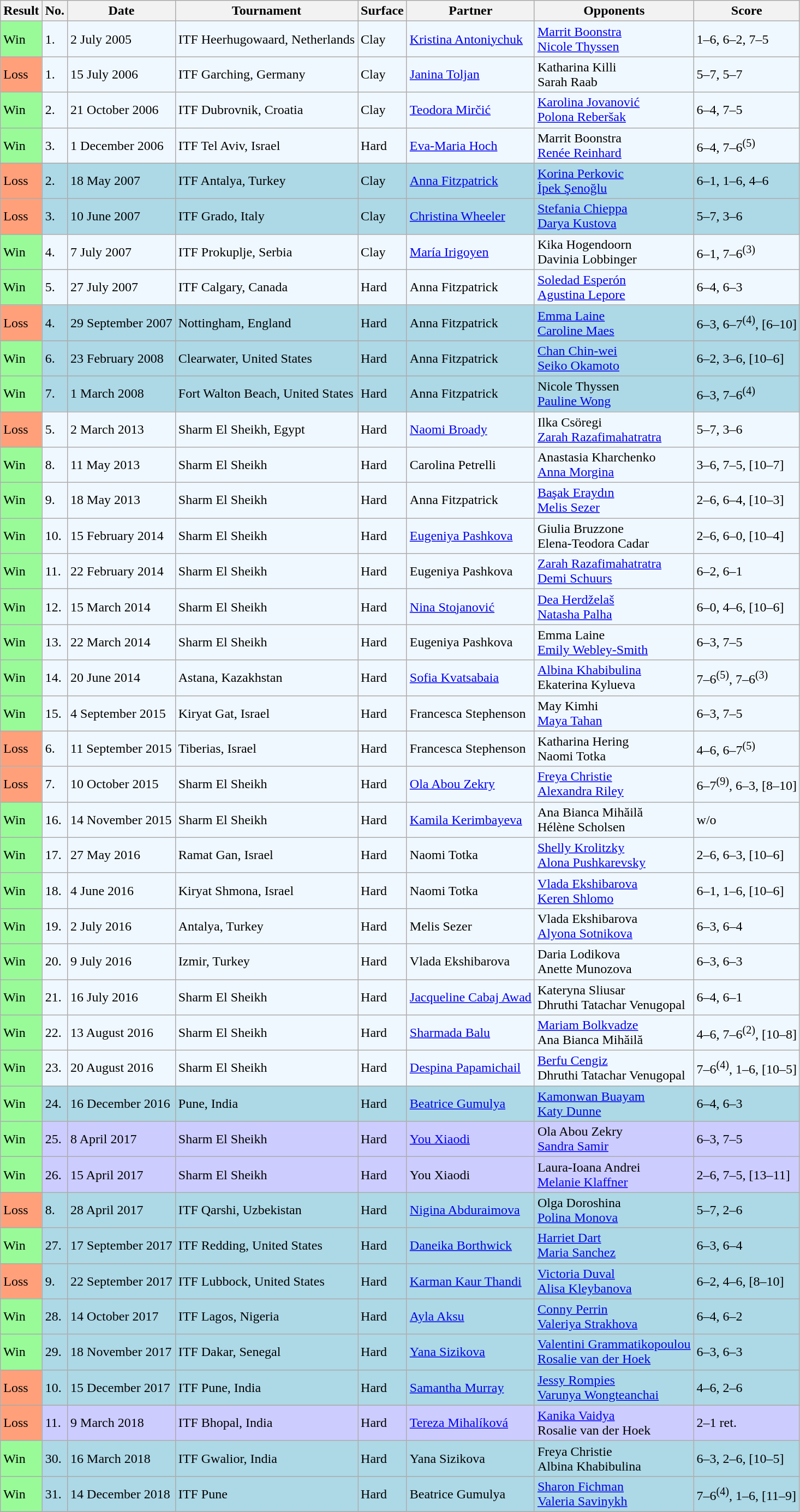<table class="sortable wikitable">
<tr>
<th>Result</th>
<th>No.</th>
<th>Date</th>
<th>Tournament</th>
<th>Surface</th>
<th>Partner</th>
<th>Opponents</th>
<th class="unsortable">Score</th>
</tr>
<tr style="background:#f0f8ff;">
<td style="background:#98fb98;">Win</td>
<td>1.</td>
<td>2 July 2005</td>
<td>ITF Heerhugowaard, Netherlands</td>
<td>Clay</td>
<td> <a href='#'>Kristina Antoniychuk</a></td>
<td> <a href='#'>Marrit Boonstra</a> <br>  <a href='#'>Nicole Thyssen</a></td>
<td>1–6, 6–2, 7–5</td>
</tr>
<tr style="background:#f0f8ff;">
<td style="background:#ffa07a;">Loss</td>
<td>1.</td>
<td>15 July 2006</td>
<td>ITF Garching, Germany</td>
<td>Clay</td>
<td> <a href='#'>Janina Toljan</a></td>
<td> Katharina Killi <br>  Sarah Raab</td>
<td>5–7, 5–7</td>
</tr>
<tr style="background:#f0f8ff;">
<td style="background:#98fb98;">Win</td>
<td>2.</td>
<td>21 October 2006</td>
<td>ITF Dubrovnik, Croatia</td>
<td>Clay</td>
<td> <a href='#'>Teodora Mirčić</a></td>
<td> <a href='#'>Karolina Jovanović</a> <br>  <a href='#'>Polona Reberšak</a></td>
<td>6–4, 7–5</td>
</tr>
<tr style="background:#f0f8ff;">
<td style="background:#98fb98;">Win</td>
<td>3.</td>
<td>1 December 2006</td>
<td>ITF Tel Aviv, Israel</td>
<td>Hard</td>
<td> <a href='#'>Eva-Maria Hoch</a></td>
<td> Marrit Boonstra <br>  <a href='#'>Renée Reinhard</a></td>
<td>6–4, 7–6<sup>(5)</sup></td>
</tr>
<tr style="background:lightblue;">
<td style="background:#ffa07a;">Loss</td>
<td>2.</td>
<td>18 May 2007</td>
<td>ITF Antalya, Turkey</td>
<td>Clay</td>
<td> <a href='#'>Anna Fitzpatrick</a></td>
<td> <a href='#'>Korina Perkovic</a> <br>  <a href='#'>İpek Şenoğlu</a></td>
<td>6–1, 1–6, 4–6</td>
</tr>
<tr style="background:lightblue;">
<td style="background:#ffa07a;">Loss</td>
<td>3.</td>
<td>10 June 2007</td>
<td>ITF Grado, Italy</td>
<td>Clay</td>
<td> <a href='#'>Christina Wheeler</a></td>
<td> <a href='#'>Stefania Chieppa</a> <br>  <a href='#'>Darya Kustova</a></td>
<td>5–7, 3–6</td>
</tr>
<tr style="background:#f0f8ff;">
<td style="background:#98fb98;">Win</td>
<td>4.</td>
<td>7 July 2007</td>
<td>ITF Prokuplje, Serbia</td>
<td>Clay</td>
<td> <a href='#'>María Irigoyen</a></td>
<td> Kika Hogendoorn <br>  Davinia Lobbinger</td>
<td>6–1, 7–6<sup>(3)</sup></td>
</tr>
<tr style="background:#f0f8ff;">
<td style="background:#98fb98;">Win</td>
<td>5.</td>
<td>27 July 2007</td>
<td>ITF Calgary, Canada</td>
<td>Hard</td>
<td> Anna Fitzpatrick</td>
<td> <a href='#'>Soledad Esperón</a> <br>  <a href='#'>Agustina Lepore</a></td>
<td>6–4, 6–3</td>
</tr>
<tr style="background:lightblue;">
<td style="background:#ffa07a;">Loss</td>
<td>4.</td>
<td>29 September 2007</td>
<td>Nottingham, England</td>
<td>Hard</td>
<td> Anna Fitzpatrick</td>
<td> <a href='#'>Emma Laine</a> <br>  <a href='#'>Caroline Maes</a></td>
<td>6–3, 6–7<sup>(4)</sup>, [6–10]</td>
</tr>
<tr style="background:lightblue;">
<td style="background:#98fb98;">Win</td>
<td>6.</td>
<td>23 February 2008</td>
<td>Clearwater, United States</td>
<td>Hard</td>
<td> Anna Fitzpatrick</td>
<td> <a href='#'>Chan Chin-wei</a> <br>  <a href='#'>Seiko Okamoto</a></td>
<td>6–2, 3–6, [10–6]</td>
</tr>
<tr style="background:lightblue;">
<td style="background:#98fb98;">Win</td>
<td>7.</td>
<td>1 March 2008</td>
<td>Fort Walton Beach, United States</td>
<td>Hard</td>
<td> Anna Fitzpatrick</td>
<td> Nicole Thyssen <br>  <a href='#'>Pauline Wong</a></td>
<td>6–3, 7–6<sup>(4)</sup></td>
</tr>
<tr style="background:#f0f8ff;">
<td style="background:#ffa07a;">Loss</td>
<td>5.</td>
<td>2 March 2013</td>
<td>Sharm El Sheikh, Egypt</td>
<td>Hard</td>
<td> <a href='#'>Naomi Broady</a></td>
<td> Ilka Csöregi <br>  <a href='#'>Zarah Razafimahatratra</a></td>
<td>5–7, 3–6</td>
</tr>
<tr style="background:#f0f8ff;">
<td style="background:#98fb98;">Win</td>
<td>8.</td>
<td>11 May 2013</td>
<td>Sharm El Sheikh</td>
<td>Hard</td>
<td> Carolina Petrelli</td>
<td> Anastasia Kharchenko <br>  <a href='#'>Anna Morgina</a></td>
<td>3–6, 7–5, [10–7]</td>
</tr>
<tr style="background:#f0f8ff;">
<td style="background:#98fb98;">Win</td>
<td>9.</td>
<td>18 May 2013</td>
<td>Sharm El Sheikh</td>
<td>Hard</td>
<td> Anna Fitzpatrick</td>
<td> <a href='#'>Başak Eraydın</a> <br>  <a href='#'>Melis Sezer</a></td>
<td>2–6, 6–4, [10–3]</td>
</tr>
<tr style="background:#f0f8ff;">
<td style="background:#98fb98;">Win</td>
<td>10.</td>
<td>15 February 2014</td>
<td>Sharm El Sheikh</td>
<td>Hard</td>
<td> <a href='#'>Eugeniya Pashkova</a></td>
<td> Giulia Bruzzone <br>  Elena-Teodora Cadar</td>
<td>2–6, 6–0, [10–4]</td>
</tr>
<tr style="background:#f0f8ff;">
<td style="background:#98fb98;">Win</td>
<td>11.</td>
<td>22 February 2014</td>
<td>Sharm El Sheikh</td>
<td>Hard</td>
<td> Eugeniya Pashkova</td>
<td> <a href='#'>Zarah Razafimahatratra</a> <br>  <a href='#'>Demi Schuurs</a></td>
<td>6–2, 6–1</td>
</tr>
<tr style="background:#f0f8ff;">
<td style="background:#98fb98;">Win</td>
<td>12.</td>
<td>15 March 2014</td>
<td>Sharm El Sheikh</td>
<td>Hard</td>
<td> <a href='#'>Nina Stojanović</a></td>
<td> <a href='#'>Dea Herdželaš</a> <br>  <a href='#'>Natasha Palha</a></td>
<td>6–0, 4–6, [10–6]</td>
</tr>
<tr style="background:#f0f8ff;">
<td style="background:#98fb98;">Win</td>
<td>13.</td>
<td>22 March 2014</td>
<td>Sharm El Sheikh</td>
<td>Hard</td>
<td> Eugeniya Pashkova</td>
<td> Emma Laine <br>  <a href='#'>Emily Webley-Smith</a></td>
<td>6–3, 7–5</td>
</tr>
<tr style="background:#f0f8ff;">
<td style="background:#98fb98;">Win</td>
<td>14.</td>
<td>20 June 2014</td>
<td>Astana, Kazakhstan</td>
<td>Hard</td>
<td> <a href='#'>Sofia Kvatsabaia</a></td>
<td> <a href='#'>Albina Khabibulina</a> <br>  Ekaterina Kylueva</td>
<td>7–6<sup>(5)</sup>, 7–6<sup>(3)</sup></td>
</tr>
<tr style="background:#f0f8ff;">
<td style="background:#98fb98;">Win</td>
<td>15.</td>
<td>4 September 2015</td>
<td>Kiryat Gat, Israel</td>
<td>Hard</td>
<td> Francesca Stephenson</td>
<td> May Kimhi <br>  <a href='#'>Maya Tahan</a></td>
<td>6–3, 7–5</td>
</tr>
<tr style="background:#f0f8ff;">
<td style="background:#ffa07a;">Loss</td>
<td>6.</td>
<td>11 September 2015</td>
<td>Tiberias, Israel</td>
<td>Hard</td>
<td> Francesca Stephenson</td>
<td> Katharina Hering <br>  Naomi Totka</td>
<td>4–6, 6–7<sup>(5)</sup></td>
</tr>
<tr style="background:#f0f8ff;">
<td style="background:#ffa07a;">Loss</td>
<td>7.</td>
<td>10 October 2015</td>
<td>Sharm El Sheikh</td>
<td>Hard</td>
<td> <a href='#'>Ola Abou Zekry</a></td>
<td> <a href='#'>Freya Christie</a> <br>  <a href='#'>Alexandra Riley</a></td>
<td>6–7<sup>(9)</sup>, 6–3, [8–10]</td>
</tr>
<tr style="background:#f0f8ff;">
<td style="background:#98fb98;">Win</td>
<td>16.</td>
<td>14 November 2015</td>
<td>Sharm El Sheikh</td>
<td>Hard</td>
<td> <a href='#'>Kamila Kerimbayeva</a></td>
<td> Ana Bianca Mihăilă <br>  Hélène Scholsen</td>
<td>w/o</td>
</tr>
<tr style="background:#f0f8ff;">
<td style="background:#98fb98;">Win</td>
<td>17.</td>
<td>27 May 2016</td>
<td>Ramat Gan, Israel</td>
<td>Hard</td>
<td> Naomi Totka</td>
<td> <a href='#'>Shelly Krolitzky</a> <br>  <a href='#'>Alona Pushkarevsky</a></td>
<td>2–6, 6–3, [10–6]</td>
</tr>
<tr style="background:#f0f8ff;">
<td style="background:#98fb98;">Win</td>
<td>18.</td>
<td>4 June 2016</td>
<td>Kiryat Shmona, Israel</td>
<td>Hard</td>
<td> Naomi Totka</td>
<td> <a href='#'>Vlada Ekshibarova</a> <br>  <a href='#'>Keren Shlomo</a></td>
<td>6–1, 1–6, [10–6]</td>
</tr>
<tr style="background:#f0f8ff;">
<td style="background:#98fb98;">Win</td>
<td>19.</td>
<td>2 July 2016</td>
<td>Antalya, Turkey</td>
<td>Hard</td>
<td> Melis Sezer</td>
<td> Vlada Ekshibarova <br>  <a href='#'>Alyona Sotnikova</a></td>
<td>6–3, 6–4</td>
</tr>
<tr style="background:#f0f8ff;">
<td style="background:#98fb98;">Win</td>
<td>20.</td>
<td>9 July 2016</td>
<td>Izmir, Turkey</td>
<td>Hard</td>
<td> Vlada Ekshibarova</td>
<td> Daria Lodikova <br>  Anette Munozova</td>
<td>6–3, 6–3</td>
</tr>
<tr style="background:#f0f8ff;">
<td style="background:#98fb98;">Win</td>
<td>21.</td>
<td>16 July 2016</td>
<td>Sharm El Sheikh</td>
<td>Hard</td>
<td> <a href='#'>Jacqueline Cabaj Awad</a></td>
<td> Kateryna Sliusar <br>  Dhruthi Tatachar Venugopal</td>
<td>6–4, 6–1</td>
</tr>
<tr style="background:#f0f8ff;">
<td style="background:#98fb98;">Win</td>
<td>22.</td>
<td>13 August 2016</td>
<td>Sharm El Sheikh</td>
<td>Hard</td>
<td> <a href='#'>Sharmada Balu</a></td>
<td> <a href='#'>Mariam Bolkvadze</a> <br>  Ana Bianca Mihăilă</td>
<td>4–6, 7–6<sup>(2)</sup>, [10–8]</td>
</tr>
<tr style="background:#f0f8ff;">
<td style="background:#98fb98;">Win</td>
<td>23.</td>
<td>20 August 2016</td>
<td>Sharm El Sheikh</td>
<td>Hard</td>
<td> <a href='#'>Despina Papamichail</a></td>
<td> <a href='#'>Berfu Cengiz</a> <br>  Dhruthi Tatachar Venugopal</td>
<td>7–6<sup>(4)</sup>, 1–6, [10–5]</td>
</tr>
<tr style="background:lightblue;">
<td style="background:#98fb98;">Win</td>
<td>24.</td>
<td>16 December 2016</td>
<td>Pune, India</td>
<td>Hard</td>
<td> <a href='#'>Beatrice Gumulya</a></td>
<td> <a href='#'>Kamonwan Buayam</a> <br>  <a href='#'>Katy Dunne</a></td>
<td>6–4, 6–3</td>
</tr>
<tr style="background:#ccccff;">
<td style="background:#98fb98;">Win</td>
<td>25.</td>
<td>8 April 2017</td>
<td>Sharm El Sheikh</td>
<td>Hard</td>
<td> <a href='#'>You Xiaodi</a></td>
<td> Ola Abou Zekry <br>  <a href='#'>Sandra Samir</a></td>
<td>6–3, 7–5</td>
</tr>
<tr style="background:#ccccff;">
<td style="background:#98fb98;">Win</td>
<td>26.</td>
<td>15 April 2017</td>
<td>Sharm El Sheikh</td>
<td>Hard</td>
<td> You Xiaodi</td>
<td> Laura-Ioana Andrei <br>  <a href='#'>Melanie Klaffner</a></td>
<td>2–6, 7–5, [13–11]</td>
</tr>
<tr style="background:lightblue;">
<td style="background:#ffa07a;">Loss</td>
<td>8.</td>
<td>28 April 2017</td>
<td>ITF Qarshi, Uzbekistan</td>
<td>Hard</td>
<td> <a href='#'>Nigina Abduraimova</a></td>
<td> Olga Doroshina <br>  <a href='#'>Polina Monova</a></td>
<td>5–7, 2–6</td>
</tr>
<tr style="background:lightblue;">
<td style="background:#98fb98;">Win</td>
<td>27.</td>
<td>17 September 2017</td>
<td>ITF Redding, United States</td>
<td>Hard</td>
<td> <a href='#'>Daneika Borthwick</a></td>
<td> <a href='#'>Harriet Dart</a> <br>  <a href='#'>Maria Sanchez</a></td>
<td>6–3, 6–4</td>
</tr>
<tr style="background:lightblue;">
<td style="background:#ffa07a;">Loss</td>
<td>9.</td>
<td>22 September 2017</td>
<td>ITF Lubbock, United States</td>
<td>Hard</td>
<td> <a href='#'>Karman Kaur Thandi</a></td>
<td> <a href='#'>Victoria Duval</a> <br>  <a href='#'>Alisa Kleybanova</a></td>
<td>6–2, 4–6, [8–10]</td>
</tr>
<tr style="background:lightblue;">
<td style="background:#98fb98;">Win</td>
<td>28.</td>
<td>14 October 2017</td>
<td>ITF Lagos, Nigeria</td>
<td>Hard</td>
<td> <a href='#'>Ayla Aksu</a></td>
<td> <a href='#'>Conny Perrin</a> <br>  <a href='#'>Valeriya Strakhova</a></td>
<td>6–4, 6–2</td>
</tr>
<tr style="background:lightblue;">
<td style="background:#98fb98;">Win</td>
<td>29.</td>
<td>18 November 2017</td>
<td>ITF Dakar, Senegal</td>
<td>Hard</td>
<td> <a href='#'>Yana Sizikova</a></td>
<td> <a href='#'>Valentini Grammatikopoulou</a> <br>  <a href='#'>Rosalie van der Hoek</a></td>
<td>6–3, 6–3</td>
</tr>
<tr style="background:lightblue;">
<td style="background:#ffa07a;">Loss</td>
<td>10.</td>
<td>15 December 2017</td>
<td>ITF Pune, India</td>
<td>Hard</td>
<td> <a href='#'>Samantha Murray</a></td>
<td> <a href='#'>Jessy Rompies</a> <br>  <a href='#'>Varunya Wongteanchai</a></td>
<td>4–6, 2–6</td>
</tr>
<tr style="background:#ccccff;">
<td style="background:#ffa07a;">Loss</td>
<td>11.</td>
<td>9 March 2018</td>
<td>ITF Bhopal, India</td>
<td>Hard</td>
<td> <a href='#'>Tereza Mihalíková</a></td>
<td> <a href='#'>Kanika Vaidya</a> <br>  Rosalie van der Hoek</td>
<td>2–1 ret.</td>
</tr>
<tr style="background:lightblue;">
<td style="background:#98fb98;">Win</td>
<td>30.</td>
<td>16 March 2018</td>
<td>ITF Gwalior, India</td>
<td>Hard</td>
<td> Yana Sizikova</td>
<td> Freya Christie <br>  Albina Khabibulina</td>
<td>6–3, 2–6, [10–5]</td>
</tr>
<tr style="background:lightblue;">
<td style="background:#98fb98;">Win</td>
<td>31.</td>
<td>14 December 2018</td>
<td>ITF Pune</td>
<td>Hard</td>
<td> Beatrice Gumulya</td>
<td> <a href='#'>Sharon Fichman</a> <br>  <a href='#'>Valeria Savinykh</a></td>
<td>7–6<sup>(4)</sup>, 1–6, [11–9]</td>
</tr>
</table>
